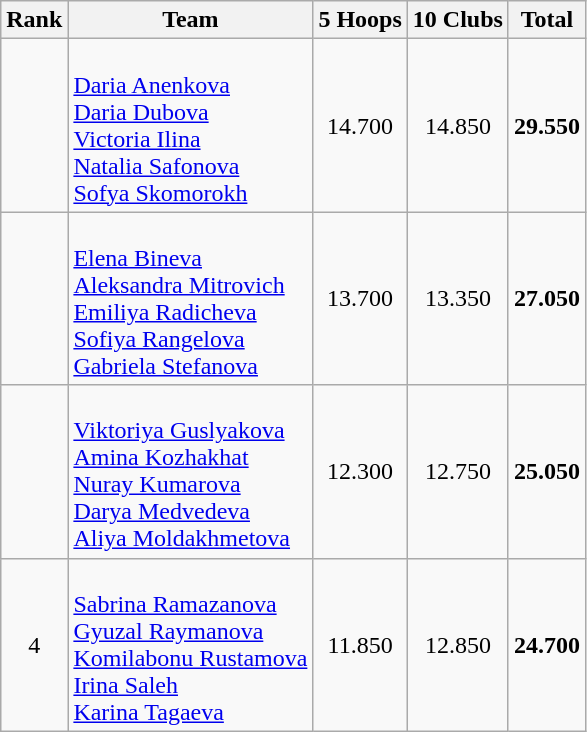<table class="wikitable sortable" style="text-align:center">
<tr>
<th>Rank</th>
<th>Team</th>
<th>5 Hoops</th>
<th>10 Clubs</th>
<th>Total</th>
</tr>
<tr>
<td></td>
<td align=left><br><a href='#'>Daria Anenkova</a><br><a href='#'>Daria Dubova</a><br><a href='#'>Victoria Ilina</a><br><a href='#'>Natalia Safonova</a><br><a href='#'>Sofya Skomorokh</a></td>
<td>14.700</td>
<td>14.850</td>
<td><strong>29.550</strong></td>
</tr>
<tr>
<td></td>
<td align=left><br><a href='#'>Elena Bineva</a><br><a href='#'>Aleksandra Mitrovich</a><br><a href='#'>Emiliya Radicheva</a><br><a href='#'>Sofiya Rangelova</a><br><a href='#'>Gabriela Stefanova</a></td>
<td>13.700</td>
<td>13.350</td>
<td><strong>27.050</strong></td>
</tr>
<tr>
<td></td>
<td align=left><br><a href='#'>Viktoriya Guslyakova</a><br><a href='#'>Amina Kozhakhat</a><br><a href='#'>Nuray Kumarova</a><br><a href='#'>Darya Medvedeva</a><br><a href='#'>Aliya Moldakhmetova</a></td>
<td>12.300</td>
<td>12.750</td>
<td><strong>25.050</strong></td>
</tr>
<tr>
<td>4</td>
<td align=left><br><a href='#'>Sabrina Ramazanova</a><br><a href='#'>Gyuzal Raymanova</a><br><a href='#'>Komilabonu Rustamova</a><br><a href='#'>Irina Saleh</a><br><a href='#'>Karina Tagaeva</a></td>
<td>11.850</td>
<td>12.850</td>
<td><strong>24.700</strong></td>
</tr>
</table>
